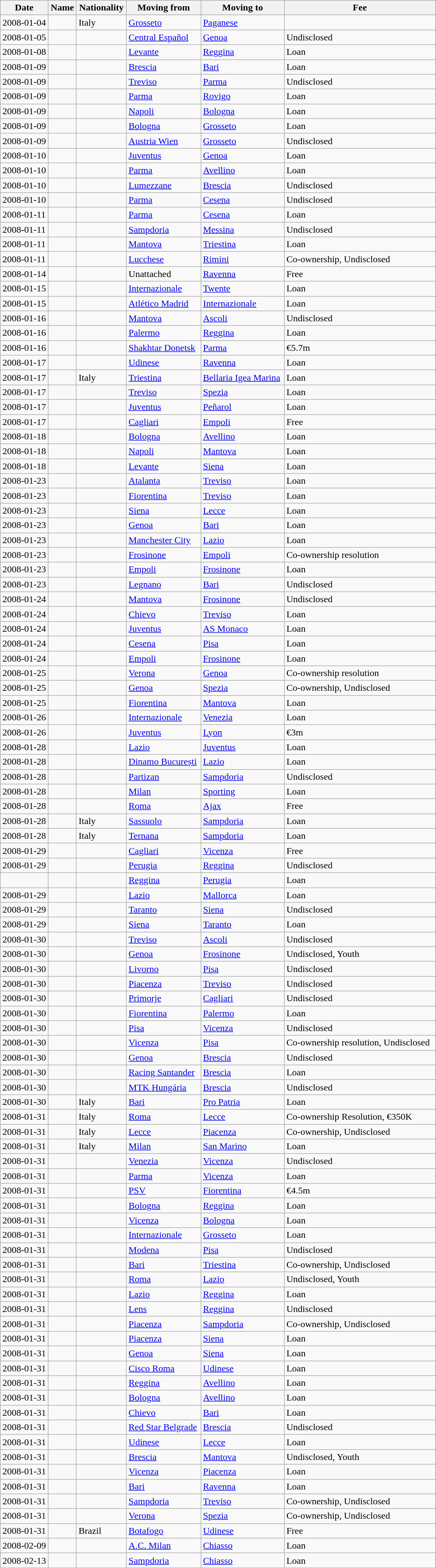<table class="wikitable sortable">
<tr>
<th align=center width=11%>Date</th>
<th>Name</th>
<th>Nationality</th>
<th>Moving from</th>
<th>Moving to</th>
<th>Fee</th>
</tr>
<tr>
<td>2008-01-04</td>
<td></td>
<td>Italy</td>
<td><a href='#'>Grosseto</a></td>
<td><a href='#'>Paganese</a></td>
<td></td>
</tr>
<tr>
<td>2008-01-05</td>
<td></td>
<td></td>
<td> <a href='#'>Central Español</a></td>
<td><a href='#'>Genoa</a></td>
<td>Undisclosed</td>
</tr>
<tr>
<td>2008-01-08</td>
<td></td>
<td></td>
<td> <a href='#'>Levante</a></td>
<td><a href='#'>Reggina</a></td>
<td>Loan</td>
</tr>
<tr>
<td>2008-01-09</td>
<td></td>
<td></td>
<td><a href='#'>Brescia</a></td>
<td><a href='#'>Bari</a></td>
<td>Loan</td>
</tr>
<tr>
<td>2008-01-09</td>
<td></td>
<td></td>
<td><a href='#'>Treviso</a></td>
<td><a href='#'>Parma</a></td>
<td>Undisclosed</td>
</tr>
<tr>
<td>2008-01-09</td>
<td></td>
<td></td>
<td><a href='#'>Parma</a></td>
<td><a href='#'>Rovigo</a></td>
<td>Loan</td>
</tr>
<tr>
<td>2008-01-09</td>
<td></td>
<td></td>
<td><a href='#'>Napoli</a></td>
<td><a href='#'>Bologna</a></td>
<td>Loan</td>
</tr>
<tr>
<td>2008-01-09</td>
<td></td>
<td></td>
<td><a href='#'>Bologna</a></td>
<td><a href='#'>Grosseto</a></td>
<td>Loan</td>
</tr>
<tr>
<td>2008-01-09</td>
<td></td>
<td></td>
<td> <a href='#'>Austria Wien</a></td>
<td><a href='#'>Grosseto</a></td>
<td>Undisclosed</td>
</tr>
<tr>
<td>2008-01-10</td>
<td></td>
<td></td>
<td><a href='#'>Juventus</a></td>
<td><a href='#'>Genoa</a></td>
<td>Loan</td>
</tr>
<tr>
<td>2008-01-10</td>
<td></td>
<td></td>
<td><a href='#'>Parma</a></td>
<td><a href='#'>Avellino</a></td>
<td>Loan</td>
</tr>
<tr>
<td>2008-01-10</td>
<td></td>
<td></td>
<td><a href='#'>Lumezzane</a></td>
<td><a href='#'>Brescia</a></td>
<td>Undisclosed</td>
</tr>
<tr>
<td>2008-01-10</td>
<td></td>
<td></td>
<td><a href='#'>Parma</a></td>
<td><a href='#'>Cesena</a></td>
<td>Undisclosed</td>
</tr>
<tr>
<td>2008-01-11</td>
<td></td>
<td></td>
<td><a href='#'>Parma</a></td>
<td><a href='#'>Cesena</a></td>
<td>Loan</td>
</tr>
<tr>
<td>2008-01-11</td>
<td></td>
<td></td>
<td><a href='#'>Sampdoria</a></td>
<td><a href='#'>Messina</a></td>
<td>Undisclosed</td>
</tr>
<tr>
<td>2008-01-11</td>
<td></td>
<td></td>
<td><a href='#'>Mantova</a></td>
<td><a href='#'>Triestina</a></td>
<td>Loan</td>
</tr>
<tr>
<td>2008-01-11</td>
<td></td>
<td></td>
<td><a href='#'>Lucchese</a></td>
<td><a href='#'>Rimini</a></td>
<td>Co-ownership, Undisclosed</td>
</tr>
<tr>
<td>2008-01-14</td>
<td></td>
<td></td>
<td>Unattached</td>
<td><a href='#'>Ravenna</a></td>
<td>Free</td>
</tr>
<tr>
<td>2008-01-15</td>
<td></td>
<td></td>
<td><a href='#'>Internazionale</a></td>
<td> <a href='#'>Twente</a></td>
<td>Loan</td>
</tr>
<tr>
<td>2008-01-15</td>
<td></td>
<td></td>
<td> <a href='#'>Atlético Madrid</a></td>
<td><a href='#'>Internazionale</a></td>
<td>Loan</td>
</tr>
<tr>
<td>2008-01-16</td>
<td></td>
<td></td>
<td><a href='#'>Mantova</a></td>
<td><a href='#'>Ascoli</a></td>
<td>Undisclosed</td>
</tr>
<tr>
<td>2008-01-16</td>
<td></td>
<td></td>
<td><a href='#'>Palermo</a></td>
<td><a href='#'>Reggina</a></td>
<td>Loan</td>
</tr>
<tr>
<td>2008-01-16</td>
<td></td>
<td></td>
<td> <a href='#'>Shakhtar Donetsk</a></td>
<td><a href='#'>Parma</a></td>
<td>€5.7m</td>
</tr>
<tr>
<td>2008-01-17</td>
<td></td>
<td></td>
<td><a href='#'>Udinese</a></td>
<td><a href='#'>Ravenna</a></td>
<td>Loan</td>
</tr>
<tr>
<td>2008-01-17</td>
<td></td>
<td>Italy</td>
<td><a href='#'>Triestina</a></td>
<td><a href='#'>Bellaria Igea Marina</a></td>
<td>Loan</td>
</tr>
<tr>
<td>2008-01-17</td>
<td></td>
<td></td>
<td><a href='#'>Treviso</a></td>
<td><a href='#'>Spezia</a></td>
<td>Loan</td>
</tr>
<tr>
<td>2008-01-17</td>
<td></td>
<td></td>
<td><a href='#'>Juventus</a></td>
<td> <a href='#'>Peñarol</a></td>
<td>Loan</td>
</tr>
<tr>
<td>2008-01-17</td>
<td></td>
<td></td>
<td><a href='#'>Cagliari</a></td>
<td><a href='#'>Empoli</a></td>
<td>Free</td>
</tr>
<tr>
<td>2008-01-18</td>
<td></td>
<td></td>
<td><a href='#'>Bologna</a></td>
<td><a href='#'>Avellino</a></td>
<td>Loan</td>
</tr>
<tr>
<td>2008-01-18</td>
<td></td>
<td></td>
<td><a href='#'>Napoli</a></td>
<td><a href='#'>Mantova</a></td>
<td>Loan</td>
</tr>
<tr>
<td>2008-01-18</td>
<td></td>
<td></td>
<td> <a href='#'>Levante</a></td>
<td><a href='#'>Siena</a></td>
<td>Loan</td>
</tr>
<tr>
<td>2008-01-23</td>
<td></td>
<td></td>
<td><a href='#'>Atalanta</a></td>
<td><a href='#'>Treviso</a></td>
<td>Loan</td>
</tr>
<tr>
<td>2008-01-23</td>
<td></td>
<td></td>
<td><a href='#'>Fiorentina</a></td>
<td><a href='#'>Treviso</a></td>
<td>Loan</td>
</tr>
<tr>
<td>2008-01-23</td>
<td></td>
<td></td>
<td><a href='#'>Siena</a></td>
<td><a href='#'>Lecce</a></td>
<td>Loan</td>
</tr>
<tr>
<td>2008-01-23</td>
<td></td>
<td></td>
<td><a href='#'>Genoa</a></td>
<td><a href='#'>Bari</a></td>
<td>Loan</td>
</tr>
<tr>
<td>2008-01-23</td>
<td></td>
<td></td>
<td> <a href='#'>Manchester City</a></td>
<td><a href='#'>Lazio</a></td>
<td>Loan</td>
</tr>
<tr>
<td>2008-01-23</td>
<td></td>
<td></td>
<td><a href='#'>Frosinone</a></td>
<td><a href='#'>Empoli</a></td>
<td>Co-ownership resolution</td>
</tr>
<tr>
<td>2008-01-23</td>
<td></td>
<td></td>
<td><a href='#'>Empoli</a></td>
<td><a href='#'>Frosinone</a></td>
<td>Loan</td>
</tr>
<tr>
<td>2008-01-23</td>
<td></td>
<td></td>
<td><a href='#'>Legnano</a></td>
<td><a href='#'>Bari</a></td>
<td>Undisclosed</td>
</tr>
<tr>
<td>2008-01-24</td>
<td></td>
<td></td>
<td><a href='#'>Mantova</a></td>
<td><a href='#'>Frosinone</a></td>
<td>Undisclosed</td>
</tr>
<tr>
<td>2008-01-24</td>
<td></td>
<td></td>
<td><a href='#'>Chievo</a></td>
<td><a href='#'>Treviso</a></td>
<td>Loan</td>
</tr>
<tr>
<td>2008-01-24</td>
<td></td>
<td></td>
<td><a href='#'>Juventus</a></td>
<td> <a href='#'>AS Monaco</a></td>
<td>Loan</td>
</tr>
<tr>
<td>2008-01-24</td>
<td></td>
<td></td>
<td><a href='#'>Cesena</a></td>
<td><a href='#'>Pisa</a></td>
<td>Loan</td>
</tr>
<tr>
<td>2008-01-24</td>
<td></td>
<td></td>
<td><a href='#'>Empoli</a></td>
<td><a href='#'>Frosinone</a></td>
<td>Loan</td>
</tr>
<tr>
<td>2008-01-25</td>
<td></td>
<td></td>
<td><a href='#'>Verona</a></td>
<td><a href='#'>Genoa</a></td>
<td>Co-ownership resolution</td>
</tr>
<tr>
<td>2008-01-25</td>
<td></td>
<td></td>
<td><a href='#'>Genoa</a></td>
<td><a href='#'>Spezia</a></td>
<td>Co-ownership, Undisclosed</td>
</tr>
<tr>
<td>2008-01-25</td>
<td></td>
<td></td>
<td><a href='#'>Fiorentina</a></td>
<td><a href='#'>Mantova</a></td>
<td>Loan</td>
</tr>
<tr>
<td>2008-01-26</td>
<td></td>
<td></td>
<td><a href='#'>Internazionale</a></td>
<td><a href='#'>Venezia</a></td>
<td>Loan</td>
</tr>
<tr>
<td>2008-01-26</td>
<td></td>
<td></td>
<td><a href='#'>Juventus</a></td>
<td> <a href='#'>Lyon</a></td>
<td>€3m</td>
</tr>
<tr>
<td>2008-01-28</td>
<td></td>
<td></td>
<td><a href='#'>Lazio</a></td>
<td><a href='#'>Juventus</a></td>
<td>Loan</td>
</tr>
<tr>
<td>2008-01-28</td>
<td></td>
<td></td>
<td> <a href='#'>Dinamo București</a></td>
<td><a href='#'>Lazio</a></td>
<td>Loan</td>
</tr>
<tr>
<td>2008-01-28</td>
<td></td>
<td></td>
<td> <a href='#'>Partizan</a></td>
<td><a href='#'>Sampdoria</a></td>
<td>Undisclosed</td>
</tr>
<tr>
<td>2008-01-28</td>
<td></td>
<td></td>
<td><a href='#'>Milan</a></td>
<td> <a href='#'>Sporting</a></td>
<td>Loan</td>
</tr>
<tr>
<td>2008-01-28</td>
<td></td>
<td></td>
<td><a href='#'>Roma</a></td>
<td> <a href='#'>Ajax</a></td>
<td>Free</td>
</tr>
<tr>
<td>2008-01-28</td>
<td></td>
<td>Italy</td>
<td><a href='#'>Sassuolo</a></td>
<td><a href='#'>Sampdoria</a></td>
<td>Loan</td>
</tr>
<tr>
<td>2008-01-28</td>
<td></td>
<td>Italy</td>
<td><a href='#'>Ternana</a></td>
<td><a href='#'>Sampdoria</a></td>
<td>Loan</td>
</tr>
<tr>
<td>2008-01-29</td>
<td></td>
<td></td>
<td><a href='#'>Cagliari</a></td>
<td><a href='#'>Vicenza</a></td>
<td>Free</td>
</tr>
<tr>
<td>2008-01-29</td>
<td></td>
<td></td>
<td><a href='#'>Perugia</a></td>
<td><a href='#'>Reggina</a></td>
<td>Undisclosed</td>
</tr>
<tr>
<td></td>
<td></td>
<td></td>
<td><a href='#'>Reggina</a></td>
<td><a href='#'>Perugia</a></td>
<td>Loan</td>
</tr>
<tr>
<td>2008-01-29</td>
<td></td>
<td></td>
<td><a href='#'>Lazio</a></td>
<td> <a href='#'>Mallorca</a></td>
<td>Loan</td>
</tr>
<tr>
<td>2008-01-29</td>
<td></td>
<td></td>
<td><a href='#'>Taranto</a></td>
<td><a href='#'>Siena</a></td>
<td>Undisclosed</td>
</tr>
<tr>
<td>2008-01-29</td>
<td></td>
<td></td>
<td><a href='#'>Siena</a></td>
<td><a href='#'>Taranto</a></td>
<td>Loan</td>
</tr>
<tr>
<td>2008-01-30</td>
<td></td>
<td></td>
<td><a href='#'>Treviso</a></td>
<td><a href='#'>Ascoli</a></td>
<td>Undisclosed</td>
</tr>
<tr>
<td>2008-01-30</td>
<td></td>
<td></td>
<td><a href='#'>Genoa</a></td>
<td><a href='#'>Frosinone</a></td>
<td>Undisclosed, Youth</td>
</tr>
<tr>
<td>2008-01-30</td>
<td></td>
<td></td>
<td><a href='#'>Livorno</a></td>
<td><a href='#'>Pisa</a></td>
<td>Undisclosed</td>
</tr>
<tr>
<td>2008-01-30</td>
<td></td>
<td></td>
<td><a href='#'>Piacenza</a></td>
<td><a href='#'>Treviso</a></td>
<td>Undisclosed</td>
</tr>
<tr>
<td>2008-01-30</td>
<td></td>
<td></td>
<td> <a href='#'>Primorje</a></td>
<td><a href='#'>Cagliari</a></td>
<td>Undisclosed</td>
</tr>
<tr>
<td>2008-01-30</td>
<td></td>
<td></td>
<td><a href='#'>Fiorentina</a></td>
<td><a href='#'>Palermo</a></td>
<td>Loan</td>
</tr>
<tr>
<td>2008-01-30</td>
<td></td>
<td></td>
<td><a href='#'>Pisa</a></td>
<td><a href='#'>Vicenza</a></td>
<td>Undisclosed</td>
</tr>
<tr>
<td>2008-01-30</td>
<td></td>
<td></td>
<td><a href='#'>Vicenza</a></td>
<td><a href='#'>Pisa</a></td>
<td>Co-ownership resolution, Undisclosed</td>
</tr>
<tr>
<td>2008-01-30</td>
<td></td>
<td></td>
<td><a href='#'>Genoa</a></td>
<td><a href='#'>Brescia</a></td>
<td>Undisclosed</td>
</tr>
<tr>
<td>2008-01-30</td>
<td></td>
<td></td>
<td> <a href='#'>Racing Santander</a></td>
<td><a href='#'>Brescia</a></td>
<td>Loan</td>
</tr>
<tr>
<td>2008-01-30</td>
<td></td>
<td></td>
<td> <a href='#'>MTK Hungária</a></td>
<td><a href='#'>Brescia</a></td>
<td>Undisclosed</td>
</tr>
<tr>
<td>2008-01-30</td>
<td></td>
<td>Italy</td>
<td><a href='#'>Bari</a></td>
<td><a href='#'>Pro Patria</a></td>
<td>Loan</td>
</tr>
<tr>
<td>2008-01-31</td>
<td></td>
<td>Italy</td>
<td><a href='#'>Roma</a></td>
<td><a href='#'>Lecce</a></td>
<td>Co-ownership Resolution, €350K</td>
</tr>
<tr>
<td>2008-01-31</td>
<td></td>
<td>Italy</td>
<td><a href='#'>Lecce</a></td>
<td><a href='#'>Piacenza</a></td>
<td>Co-ownership, Undisclosed</td>
</tr>
<tr>
<td>2008-01-31</td>
<td></td>
<td>Italy</td>
<td><a href='#'>Milan</a></td>
<td><a href='#'>San Marino</a></td>
<td>Loan</td>
</tr>
<tr>
<td>2008-01-31</td>
<td></td>
<td></td>
<td><a href='#'>Venezia</a></td>
<td><a href='#'>Vicenza</a></td>
<td>Undisclosed</td>
</tr>
<tr>
<td>2008-01-31</td>
<td></td>
<td></td>
<td><a href='#'>Parma</a></td>
<td><a href='#'>Vicenza</a></td>
<td>Loan</td>
</tr>
<tr>
<td>2008-01-31</td>
<td></td>
<td></td>
<td> <a href='#'>PSV</a></td>
<td><a href='#'>Fiorentina</a></td>
<td>€4.5m</td>
</tr>
<tr>
<td>2008-01-31</td>
<td></td>
<td></td>
<td><a href='#'>Bologna</a></td>
<td><a href='#'>Reggina</a></td>
<td>Loan</td>
</tr>
<tr>
<td>2008-01-31</td>
<td></td>
<td></td>
<td><a href='#'>Vicenza</a></td>
<td><a href='#'>Bologna</a></td>
<td>Loan</td>
</tr>
<tr>
<td>2008-01-31</td>
<td></td>
<td></td>
<td><a href='#'>Internazionale</a></td>
<td><a href='#'>Grosseto</a></td>
<td>Loan</td>
</tr>
<tr>
<td>2008-01-31</td>
<td></td>
<td></td>
<td><a href='#'>Modena</a></td>
<td><a href='#'>Pisa</a></td>
<td>Undisclosed</td>
</tr>
<tr>
<td>2008-01-31</td>
<td></td>
<td></td>
<td><a href='#'>Bari</a></td>
<td><a href='#'>Triestina</a></td>
<td>Co-ownership, Undisclosed</td>
</tr>
<tr>
<td>2008-01-31</td>
<td></td>
<td></td>
<td><a href='#'>Roma</a></td>
<td><a href='#'>Lazio</a></td>
<td>Undisclosed, Youth</td>
</tr>
<tr>
<td>2008-01-31</td>
<td></td>
<td></td>
<td><a href='#'>Lazio</a></td>
<td><a href='#'>Reggina</a></td>
<td>Loan</td>
</tr>
<tr>
<td>2008-01-31</td>
<td></td>
<td></td>
<td> <a href='#'>Lens</a></td>
<td><a href='#'>Reggina</a></td>
<td>Undisclosed</td>
</tr>
<tr>
<td>2008-01-31</td>
<td></td>
<td></td>
<td><a href='#'>Piacenza</a></td>
<td><a href='#'>Sampdoria</a></td>
<td>Co-ownership, Undisclosed</td>
</tr>
<tr>
<td>2008-01-31</td>
<td></td>
<td></td>
<td><a href='#'>Piacenza</a></td>
<td><a href='#'>Siena</a></td>
<td>Loan</td>
</tr>
<tr>
<td>2008-01-31</td>
<td></td>
<td></td>
<td><a href='#'>Genoa</a></td>
<td><a href='#'>Siena</a></td>
<td>Loan</td>
</tr>
<tr>
<td>2008-01-31</td>
<td></td>
<td></td>
<td><a href='#'>Cisco Roma</a></td>
<td><a href='#'>Udinese</a></td>
<td>Loan</td>
</tr>
<tr>
<td>2008-01-31</td>
<td></td>
<td></td>
<td><a href='#'>Reggina</a></td>
<td><a href='#'>Avellino</a></td>
<td>Loan</td>
</tr>
<tr>
<td>2008-01-31</td>
<td></td>
<td></td>
<td><a href='#'>Bologna</a></td>
<td><a href='#'>Avellino</a></td>
<td>Loan</td>
</tr>
<tr>
<td>2008-01-31</td>
<td></td>
<td></td>
<td><a href='#'>Chievo</a></td>
<td><a href='#'>Bari</a></td>
<td>Loan</td>
</tr>
<tr>
<td>2008-01-31</td>
<td></td>
<td></td>
<td> <a href='#'>Red Star Belgrade</a></td>
<td><a href='#'>Brescia</a></td>
<td>Undisclosed</td>
</tr>
<tr>
<td>2008-01-31</td>
<td></td>
<td></td>
<td><a href='#'>Udinese</a></td>
<td><a href='#'>Lecce</a></td>
<td>Loan</td>
</tr>
<tr>
<td>2008-01-31</td>
<td></td>
<td></td>
<td><a href='#'>Brescia</a></td>
<td><a href='#'>Mantova</a></td>
<td>Undisclosed, Youth</td>
</tr>
<tr>
<td>2008-01-31</td>
<td></td>
<td></td>
<td><a href='#'>Vicenza</a></td>
<td><a href='#'>Piacenza</a></td>
<td>Loan</td>
</tr>
<tr>
<td>2008-01-31</td>
<td></td>
<td></td>
<td><a href='#'>Bari</a></td>
<td><a href='#'>Ravenna</a></td>
<td>Loan</td>
</tr>
<tr>
<td>2008-01-31</td>
<td></td>
<td></td>
<td><a href='#'>Sampdoria</a></td>
<td><a href='#'>Treviso</a></td>
<td>Co-ownership, Undisclosed</td>
</tr>
<tr>
<td>2008-01-31</td>
<td></td>
<td></td>
<td><a href='#'>Verona</a></td>
<td><a href='#'>Spezia</a></td>
<td>Co-ownership, Undisclosed</td>
</tr>
<tr>
<td>2008-01-31</td>
<td></td>
<td>Brazil</td>
<td> <a href='#'>Botafogo</a></td>
<td><a href='#'>Udinese</a></td>
<td>Free</td>
</tr>
<tr>
<td>2008-02-09</td>
<td></td>
<td></td>
<td><a href='#'>A.C. Milan</a></td>
<td> <a href='#'>Chiasso</a></td>
<td>Loan</td>
</tr>
<tr>
<td>2008-02-13</td>
<td></td>
<td></td>
<td><a href='#'>Sampdoria</a></td>
<td> <a href='#'>Chiasso</a></td>
<td>Loan</td>
</tr>
<tr>
</tr>
</table>
